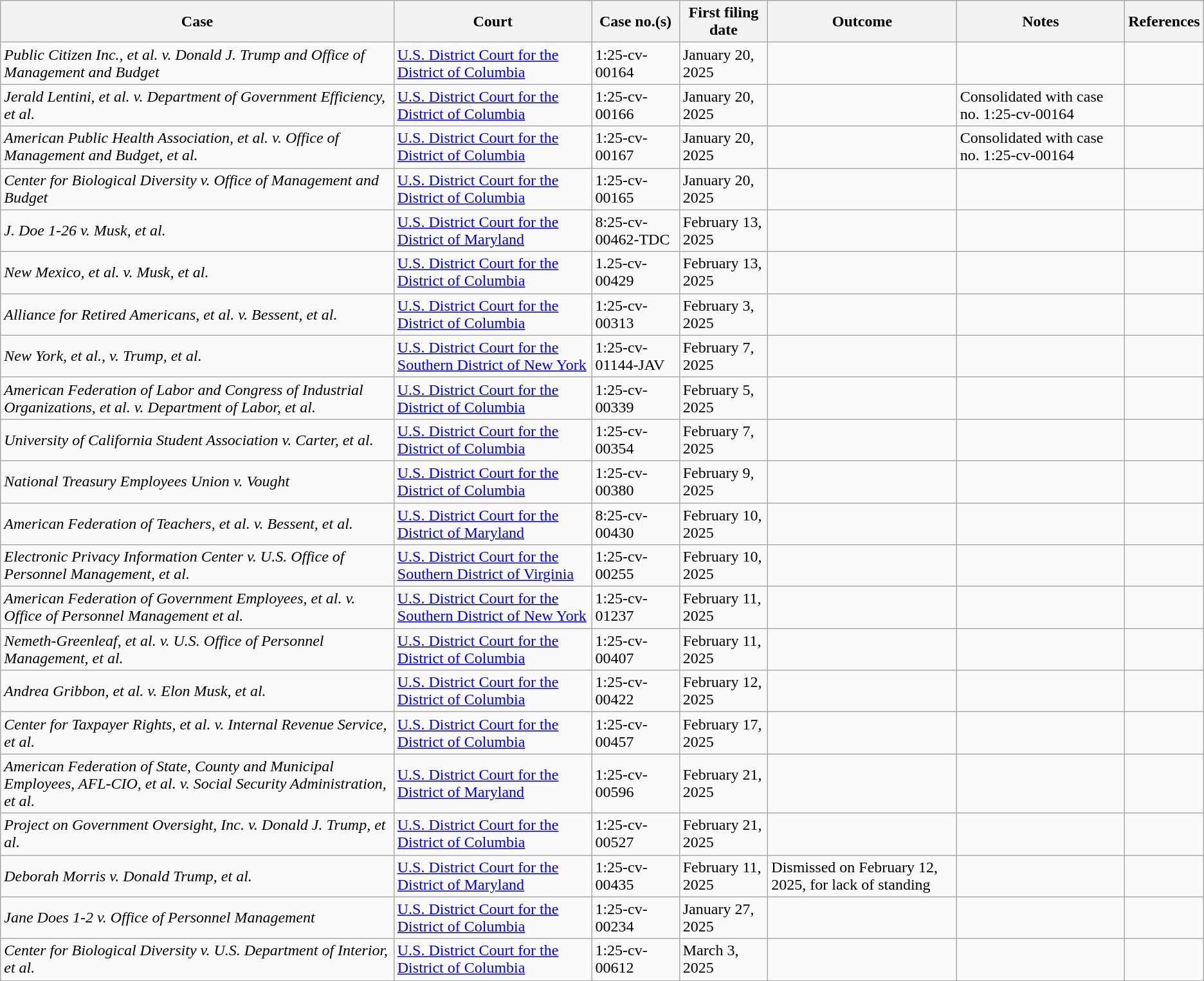<table class="wikitable sortable">
<tr>
<th>Case</th>
<th>Court</th>
<th>Case no.(s)</th>
<th>First filing date</th>
<th>Outcome</th>
<th>Notes</th>
<th>References</th>
</tr>
<tr>
<td><em>Public Citizen Inc., et al. v. Donald J. Trump and Office of Management and Budget</em></td>
<td><a href='#'>U.S. District Court for the District of Columbia</a></td>
<td>1:25-cv-00164</td>
<td>January 20, 2025</td>
<td></td>
<td></td>
<td></td>
</tr>
<tr>
<td><em>Jerald Lentini, et al. v. Department of Government Efficiency, et al.</em></td>
<td><a href='#'>U.S. District Court for the District of Columbia</a></td>
<td>1:25-cv-00166</td>
<td>January 20, 2025</td>
<td></td>
<td>Consolidated with case no. 1:25-cv-00164</td>
<td></td>
</tr>
<tr>
<td><em>American Public Health Association, et al. v. Office of Management and Budget, et al.</em></td>
<td><a href='#'>U.S. District Court for the District of Columbia</a></td>
<td>1:25-cv-00167</td>
<td>January 20, 2025</td>
<td></td>
<td>Consolidated with case no. 1:25-cv-00164</td>
<td></td>
</tr>
<tr>
<td><em>Center for Biological Diversity v. Office of Management and Budget</em></td>
<td><a href='#'>U.S. District Court for the District of Columbia</a></td>
<td>1:25-cv-00165</td>
<td>January 20, 2025</td>
<td></td>
<td></td>
<td></td>
</tr>
<tr>
<td><em>J. Doe 1-26 v. Musk, et al.</em></td>
<td><a href='#'>U.S. District Court for the District of Maryland</a></td>
<td>8:25-cv-00462-TDC</td>
<td>February 13, 2025</td>
<td></td>
<td></td>
<td></td>
</tr>
<tr>
<td><em>New Mexico, et al. v. Musk, et al.</em></td>
<td><a href='#'>U.S. District Court for the District of Columbia</a></td>
<td>1.25-cv-00429</td>
<td>February 13, 2025</td>
<td></td>
<td></td>
<td></td>
</tr>
<tr>
<td><em>Alliance for Retired Americans, et al. v. Bessent, et al.</em></td>
<td><a href='#'>U.S. District Court for the District of Columbia</a></td>
<td>1:25-cv-00313</td>
<td>February 3, 2025</td>
<td></td>
<td></td>
<td></td>
</tr>
<tr>
<td><em>New York, et al., v. Trump, et al.</em></td>
<td><a href='#'>U.S. District Court for the Southern District of New York</a></td>
<td>1:25-cv-01144-JAV</td>
<td>February 7, 2025</td>
<td></td>
<td></td>
<td></td>
</tr>
<tr>
<td><em>American Federation of Labor and Congress of Industrial Organizations, et al. v. Department of Labor, et al.</em></td>
<td><a href='#'>U.S. District Court for the District of Columbia</a></td>
<td>1:25-cv-00339</td>
<td>February 5, 2025</td>
<td></td>
<td></td>
<td></td>
</tr>
<tr>
<td><em>University of California Student Association v. Carter, et al.</em></td>
<td><a href='#'>U.S. District Court for the District of Columbia</a></td>
<td>1:25-cv-00354</td>
<td>February 7, 2025</td>
<td></td>
<td></td>
<td></td>
</tr>
<tr>
<td><em>National Treasury Employees Union v. Vought</em></td>
<td><a href='#'>U.S. District Court for the District of Columbia</a></td>
<td>1:25-cv-00380</td>
<td>February 9, 2025</td>
<td></td>
<td></td>
<td></td>
</tr>
<tr>
<td><em>American Federation of Teachers, et al. v. Bessent, et al.</em></td>
<td><a href='#'>U.S. District Court for the District of Maryland</a></td>
<td>8:25-cv-00430</td>
<td>February 10, 2025</td>
<td></td>
<td></td>
<td></td>
</tr>
<tr>
<td><em>Electronic Privacy Information Center  v. U.S. Office of Personnel Management, et al.</em></td>
<td><a href='#'>U.S. District Court for the Southern District of Virginia</a></td>
<td>1:25-cv-00255</td>
<td>February 10, 2025</td>
<td></td>
<td></td>
<td></td>
</tr>
<tr>
<td><em>American Federation of Government Employees, et al. v. Office of Personnel Management et al.</em></td>
<td><a href='#'>U.S. District Court for the Southern District of New York</a></td>
<td>1:25-cv-01237</td>
<td>February 11, 2025</td>
<td></td>
<td></td>
<td></td>
</tr>
<tr>
<td><em>Nemeth-Greenleaf, et al. v. U.S. Office of Personnel Management, et al.</em></td>
<td><a href='#'>U.S. District Court for the District of Columbia</a></td>
<td>1:25-cv-00407</td>
<td>February 11, 2025</td>
<td></td>
<td></td>
<td></td>
</tr>
<tr>
<td><em>Andrea Gribbon, et al. v. Elon Musk, et al.</em></td>
<td><a href='#'>U.S. District Court for the District of Columbia</a></td>
<td>1:25-cv-00422</td>
<td>February 12, 2025</td>
<td></td>
<td></td>
<td></td>
</tr>
<tr>
<td><em>Center for Taxpayer Rights, et al. v. Internal Revenue Service, et al.</em></td>
<td><a href='#'>U.S. District Court for the District of Columbia</a></td>
<td>1:25-cv-00457</td>
<td>February 17, 2025</td>
<td></td>
<td></td>
<td></td>
</tr>
<tr>
<td><em>American Federation of State, County and Municipal Employees, AFL-CIO, et al. v. Social Security Administration, et al.</em></td>
<td><a href='#'>U.S. District Court for the District of Maryland</a></td>
<td>1:25-cv-00596</td>
<td>February 21, 2025</td>
<td></td>
<td></td>
<td></td>
</tr>
<tr>
<td><em>Project on Government Oversight, Inc. v. Donald J. Trump, et al.</em></td>
<td><a href='#'>U.S. District Court for the District of Columbia</a></td>
<td>1:25-cv-00527</td>
<td>February 21, 2025</td>
<td></td>
<td></td>
<td></td>
</tr>
<tr>
<td><em>Deborah Morris v. Donald Trump, et al.</em></td>
<td><a href='#'>U.S. District Court for the District of Maryland</a></td>
<td>1:25-cv-00435</td>
<td>February 11, 2025</td>
<td>Dismissed on February 12, 2025, for lack of standing</td>
<td></td>
<td></td>
</tr>
<tr>
<td><em>Jane Does 1-2 v. Office of Personnel Management</em></td>
<td><a href='#'>U.S. District Court for the District of Columbia</a></td>
<td>1:25-cv-00234</td>
<td>January 27, 2025</td>
<td></td>
<td></td>
<td></td>
</tr>
<tr>
<td><em>Center for Biological Diversity v. U.S. Department of Interior, et al.</em></td>
<td><a href='#'>U.S. District Court for the District of Columbia</a></td>
<td>1:25-cv-00612</td>
<td>March 3, 2025</td>
<td></td>
<td></td>
<td></td>
</tr>
</table>
